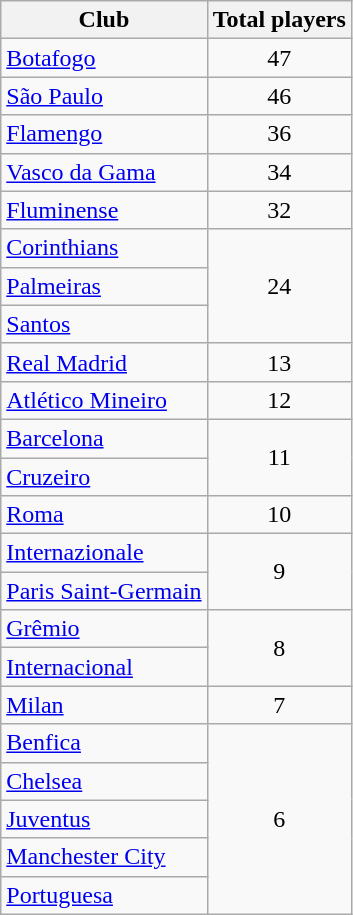<table class="wikitable">
<tr>
<th>Club</th>
<th>Total players</th>
</tr>
<tr>
<td> <a href='#'>Botafogo</a></td>
<td align=center>47</td>
</tr>
<tr>
<td> <a href='#'>São Paulo</a></td>
<td align=center>46</td>
</tr>
<tr>
<td> <a href='#'>Flamengo</a></td>
<td align=center>36</td>
</tr>
<tr>
<td> <a href='#'>Vasco da Gama</a></td>
<td align=center>34</td>
</tr>
<tr>
<td> <a href='#'>Fluminense</a></td>
<td align=center>32</td>
</tr>
<tr>
<td> <a href='#'>Corinthians</a></td>
<td align=center rowspan=3>24</td>
</tr>
<tr>
<td> <a href='#'>Palmeiras</a></td>
</tr>
<tr>
<td> <a href='#'>Santos</a></td>
</tr>
<tr>
<td> <a href='#'>Real Madrid</a></td>
<td align=center>13</td>
</tr>
<tr>
<td> <a href='#'>Atlético Mineiro</a></td>
<td align=center>12</td>
</tr>
<tr>
<td> <a href='#'>Barcelona</a></td>
<td rowspan=2 align=center>11</td>
</tr>
<tr>
<td> <a href='#'>Cruzeiro</a></td>
</tr>
<tr>
<td> <a href='#'>Roma</a></td>
<td align=center>10</td>
</tr>
<tr>
<td> <a href='#'>Internazionale</a></td>
<td rowspan=2 align=center>9</td>
</tr>
<tr>
<td> <a href='#'>Paris Saint-Germain</a></td>
</tr>
<tr>
<td> <a href='#'>Grêmio</a></td>
<td align=center rowspan=2>8</td>
</tr>
<tr>
<td> <a href='#'>Internacional</a></td>
</tr>
<tr>
<td> <a href='#'>Milan</a></td>
<td align=center>7</td>
</tr>
<tr>
<td> <a href='#'>Benfica</a></td>
<td align=center rowspan=5>6</td>
</tr>
<tr>
<td> <a href='#'>Chelsea</a></td>
</tr>
<tr>
<td> <a href='#'>Juventus</a></td>
</tr>
<tr>
<td> <a href='#'>Manchester City</a></td>
</tr>
<tr>
<td> <a href='#'>Portuguesa</a></td>
</tr>
</table>
